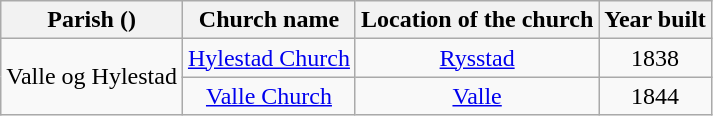<table class="wikitable" style="text-align:center">
<tr>
<th>Parish ()</th>
<th>Church name</th>
<th>Location of the church</th>
<th>Year built</th>
</tr>
<tr>
<td rowspan="2">Valle og Hylestad</td>
<td><a href='#'>Hylestad Church</a></td>
<td><a href='#'>Rysstad</a></td>
<td>1838</td>
</tr>
<tr>
<td><a href='#'>Valle Church</a></td>
<td><a href='#'>Valle</a></td>
<td>1844</td>
</tr>
</table>
